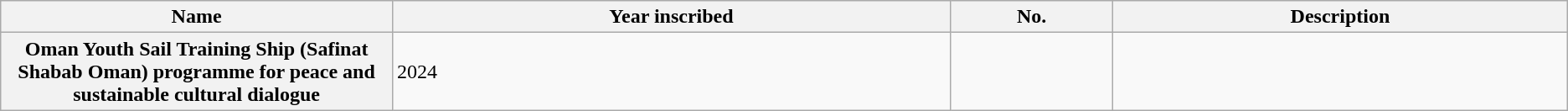<table class="wikitable sortable plainrowheaders">
<tr>
<th style="width:25%">Name</th>
<th>Year inscribed</th>
<th>No.</th>
<th class="unsortable">Description</th>
</tr>
<tr>
<th scope="row">Oman Youth Sail Training Ship (Safinat Shabab Oman) programme for peace and sustainable cultural dialogue</th>
<td>2024</td>
<td></td>
<td></td>
</tr>
</table>
